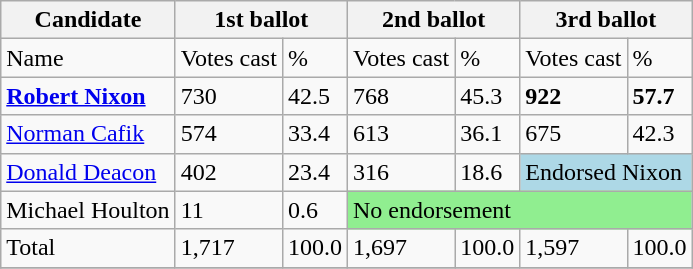<table class="wikitable">
<tr>
<th colspan = "1">Candidate</th>
<th colspan = "2">1st ballot</th>
<th colspan = "2">2nd ballot</th>
<th colspan = "2">3rd ballot</th>
</tr>
<tr>
<td>Name</td>
<td>Votes cast</td>
<td>%</td>
<td>Votes cast</td>
<td>%</td>
<td>Votes cast</td>
<td>%</td>
</tr>
<tr>
<td><strong><a href='#'>Robert Nixon</a></strong></td>
<td>730</td>
<td>42.5</td>
<td>768</td>
<td>45.3</td>
<td><strong>922</strong></td>
<td><strong>57.7</strong></td>
</tr>
<tr>
<td><a href='#'>Norman Cafik</a></td>
<td>574</td>
<td>33.4</td>
<td>613</td>
<td>36.1</td>
<td>675</td>
<td>42.3</td>
</tr>
<tr>
<td><a href='#'>Donald Deacon</a></td>
<td>402</td>
<td>23.4</td>
<td>316</td>
<td>18.6</td>
<td style="text-align:left;background:lightblue" colspan = "2">Endorsed Nixon</td>
</tr>
<tr>
<td>Michael Houlton</td>
<td>11</td>
<td>0.6</td>
<td style="text-align:left;background:lightgreen" colspan = "4">No endorsement</td>
</tr>
<tr>
<td>Total</td>
<td>1,717</td>
<td>100.0</td>
<td>1,697</td>
<td>100.0</td>
<td>1,597</td>
<td>100.0</td>
</tr>
<tr>
</tr>
</table>
